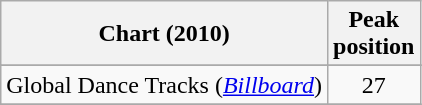<table class="wikitable">
<tr>
<th>Chart (2010)</th>
<th>Peak<br>position</th>
</tr>
<tr>
</tr>
<tr>
<td>Global Dance Tracks (<em><a href='#'>Billboard</a></em>)</td>
<td align=center>27</td>
</tr>
<tr>
</tr>
</table>
